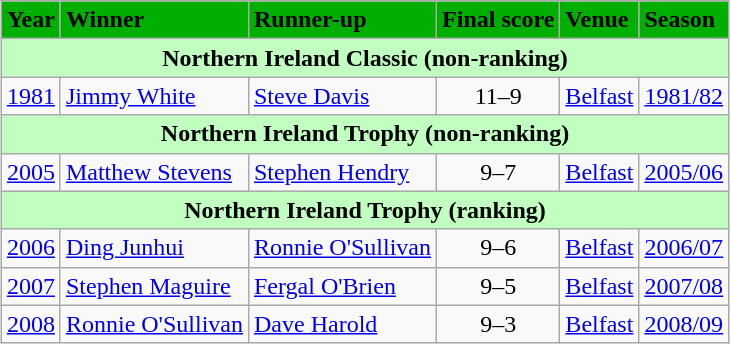<table class="wikitable" style="margin: auto">
<tr>
<th style="text-align: center; background-color: #00af00">Year</th>
<th style="text-align: left; background-color: #00af00">Winner</th>
<th style="text-align: left; background-color: #00af00">Runner-up</th>
<th style="text-align: left; background-color: #00af00">Final score</th>
<th style="text-align: left; background-color: #00af00">Venue</th>
<th style="text-align: left; background-color: #00af00">Season</th>
</tr>
<tr>
<th colspan=6 style="text-align: center; background-color: #c0ffc0">Northern Ireland Classic (non-ranking)</th>
</tr>
<tr>
<td><a href='#'>1981</a></td>
<td> <a href='#'>Jimmy White</a></td>
<td> <a href='#'>Steve Davis</a></td>
<td style="text-align: center">11–9</td>
<td><a href='#'>Belfast</a></td>
<td><a href='#'>1981/82</a></td>
</tr>
<tr>
<th colspan=6 style="text-align: center; background-color: #c0ffc0">Northern Ireland Trophy (non-ranking)</th>
</tr>
<tr>
<td><a href='#'>2005</a></td>
<td> <a href='#'>Matthew Stevens</a></td>
<td> <a href='#'>Stephen Hendry</a></td>
<td style="text-align: center">9–7</td>
<td><a href='#'>Belfast</a></td>
<td><a href='#'>2005/06</a></td>
</tr>
<tr>
<th colspan=6 style="text-align: center; background-color: #c0ffc0">Northern Ireland Trophy (ranking)</th>
</tr>
<tr>
<td><a href='#'>2006</a></td>
<td> <a href='#'>Ding Junhui</a></td>
<td> <a href='#'>Ronnie O'Sullivan</a></td>
<td style="text-align: center">9–6</td>
<td><a href='#'>Belfast</a></td>
<td><a href='#'>2006/07</a></td>
</tr>
<tr>
<td><a href='#'>2007</a></td>
<td> <a href='#'>Stephen Maguire</a></td>
<td> <a href='#'>Fergal O'Brien</a></td>
<td style="text-align: center">9–5</td>
<td><a href='#'>Belfast</a></td>
<td><a href='#'>2007/08</a></td>
</tr>
<tr>
<td><a href='#'>2008</a></td>
<td> <a href='#'>Ronnie O'Sullivan</a></td>
<td> <a href='#'>Dave Harold</a></td>
<td style="text-align: center">9–3</td>
<td><a href='#'>Belfast</a></td>
<td><a href='#'>2008/09</a></td>
</tr>
</table>
